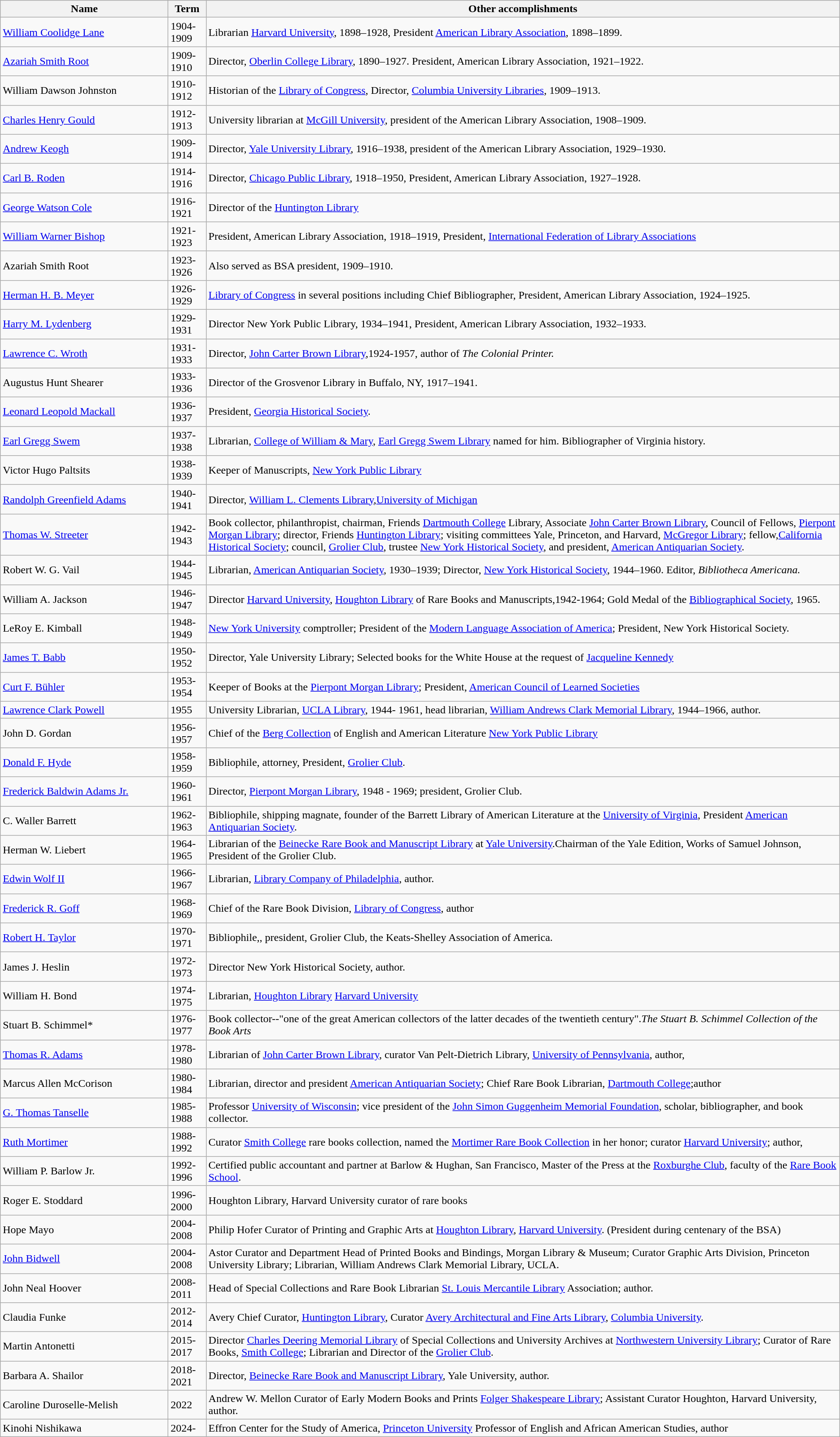<table class="wikitable sortable">
<tr>
<th width="20%">Name</th>
<th>Term</th>
<th>Other accomplishments</th>
</tr>
<tr>
<td><a href='#'>William Coolidge Lane</a></td>
<td>1904-1909</td>
<td>Librarian <a href='#'>Harvard University</a>, 1898–1928, President <a href='#'>American Library Association</a>, 1898–1899.</td>
</tr>
<tr>
<td><a href='#'>Azariah Smith Root</a></td>
<td>1909-1910</td>
<td>Director, <a href='#'>Oberlin College Library</a>, 1890–1927. President, American Library Association, 1921–1922.</td>
</tr>
<tr>
<td>William Dawson Johnston</td>
<td>1910-1912</td>
<td>Historian of the <a href='#'>Library of Congress</a>, Director, <a href='#'>Columbia University Libraries</a>, 1909–1913.</td>
</tr>
<tr>
<td><a href='#'>Charles Henry Gould</a></td>
<td>1912-1913</td>
<td>University librarian at <a href='#'>McGill University</a>, president of the American Library Association, 1908–1909.</td>
</tr>
<tr>
<td><a href='#'>Andrew Keogh</a></td>
<td>1909-1914</td>
<td>Director, <a href='#'>Yale University Library</a>, 1916–1938, president of the American Library Association, 1929–1930.</td>
</tr>
<tr>
<td><a href='#'>Carl B. Roden</a></td>
<td>1914-1916</td>
<td>Director, <a href='#'>Chicago Public Library</a>, 1918–1950, President, American Library Association, 1927–1928.</td>
</tr>
<tr>
<td><a href='#'>George Watson Cole</a></td>
<td>1916-1921</td>
<td>Director of the <a href='#'>Huntington Library</a></td>
</tr>
<tr>
<td><a href='#'>William Warner Bishop</a></td>
<td>1921-1923</td>
<td>President, American Library Association, 1918–1919, President, <a href='#'>International Federation of Library Associations</a></td>
</tr>
<tr>
<td>Azariah Smith Root</td>
<td>1923-1926</td>
<td>Also served as BSA president, 1909–1910.</td>
</tr>
<tr>
<td><a href='#'>Herman H. B. Meyer</a></td>
<td>1926-1929</td>
<td><a href='#'>Library of Congress</a> in several positions including Chief Bibliographer, President, American Library Association, 1924–1925.</td>
</tr>
<tr>
<td><a href='#'>Harry M. Lydenberg</a></td>
<td>1929-1931</td>
<td>Director New York Public Library, 1934–1941, President, American Library Association, 1932–1933.</td>
</tr>
<tr>
<td><a href='#'>Lawrence C. Wroth</a></td>
<td>1931-1933</td>
<td>Director, <a href='#'>John Carter Brown Library</a>,1924-1957, author of <em>The Colonial Printer.</em></td>
</tr>
<tr>
<td>Augustus Hunt Shearer</td>
<td>1933-1936</td>
<td>Director of the Grosvenor Library in Buffalo, NY, 1917–1941.</td>
</tr>
<tr>
<td><a href='#'>Leonard Leopold Mackall</a></td>
<td>1936-1937</td>
<td>President, <a href='#'>Georgia Historical Society</a>.</td>
</tr>
<tr>
<td><a href='#'>Earl Gregg Swem</a></td>
<td>1937-1938</td>
<td>Librarian, <a href='#'>College of William & Mary</a>, <a href='#'>Earl Gregg Swem Library</a> named for him. Bibliographer of Virginia history.</td>
</tr>
<tr>
<td>Victor Hugo Paltsits</td>
<td>1938-1939</td>
<td>Keeper of Manuscripts, <a href='#'>New York Public Library</a></td>
</tr>
<tr>
<td><a href='#'>Randolph Greenfield Adams</a></td>
<td>1940-1941</td>
<td>Director, <a href='#'>William L. Clements Library</a>,<a href='#'>University of Michigan</a></td>
</tr>
<tr>
<td><a href='#'>Thomas W. Streeter</a></td>
<td>1942-1943</td>
<td>Book collector, philanthropist, chairman, Friends  <a href='#'>Dartmouth College</a> Library, Associate <a href='#'>John Carter Brown Library</a>, Council of Fellows, <a href='#'>Pierpont Morgan Library</a>; director, Friends <a href='#'>Huntington Library</a>; visiting committees Yale, Princeton, and Harvard, <a href='#'>McGregor Library</a>; fellow,<a href='#'>California Historical Society</a>; council, <a href='#'>Grolier Club</a>, trustee <a href='#'>New York Historical Society</a>, and president, <a href='#'>American Antiquarian Society</a>.</td>
</tr>
<tr>
<td>Robert W. G. Vail</td>
<td>1944-1945</td>
<td>Librarian, <a href='#'>American Antiquarian Society</a>, 1930–1939; Director, <a href='#'>New York Historical Society</a>, 1944–1960. Editor, <em>Bibliotheca Americana.</em> </td>
</tr>
<tr>
<td>William A. Jackson</td>
<td>1946-1947</td>
<td>Director <a href='#'>Harvard University</a>, <a href='#'>Houghton Library</a> of Rare Books and Manuscripts,1942-1964;  Gold Medal of the <a href='#'>Bibliographical Society</a>, 1965.</td>
</tr>
<tr>
<td>LeRoy E. Kimball</td>
<td>1948- 1949</td>
<td><a href='#'>New York University</a> comptroller; President of the <a href='#'>Modern Language Association of America</a>; President, New York Historical Society.</td>
</tr>
<tr>
<td><a href='#'>James T. Babb</a></td>
<td>1950-1952</td>
<td>Director, Yale University Library; Selected books for the White House at the request of <a href='#'>Jacqueline Kennedy</a></td>
</tr>
<tr>
<td><a href='#'>Curt F. Bühler</a></td>
<td>1953-1954</td>
<td>Keeper of Books at the <a href='#'>Pierpont Morgan Library</a>; President, <a href='#'>American Council of Learned Societies</a></td>
</tr>
<tr>
<td><a href='#'>Lawrence Clark Powell</a></td>
<td>1955</td>
<td>University Librarian, <a href='#'>UCLA Library</a>, 1944- 1961, head librarian, <a href='#'>William Andrews Clark Memorial Library</a>, 1944–1966, author.</td>
</tr>
<tr>
<td>John D. Gordan</td>
<td>1956-1957</td>
<td>Chief of the <a href='#'>Berg Collection</a> of English and American Literature <a href='#'>New York Public Library</a></td>
</tr>
<tr>
<td><a href='#'>Donald F. Hyde</a></td>
<td>1958-1959</td>
<td>Bibliophile, attorney, President, <a href='#'>Grolier Club</a>.</td>
</tr>
<tr>
<td><a href='#'>Frederick Baldwin Adams Jr.</a></td>
<td>1960-1961</td>
<td>Director, <a href='#'>Pierpont Morgan Library</a>, 1948 - 1969; president, Grolier Club.</td>
</tr>
<tr>
<td>C. Waller Barrett</td>
<td>1962-1963</td>
<td>Bibliophile, shipping magnate, founder of the Barrett Library of American Literature at the <a href='#'>University of Virginia</a>,  President <a href='#'>American Antiquarian Society</a>.</td>
</tr>
<tr>
<td>Herman W. Liebert</td>
<td>1964-1965</td>
<td>Librarian of the <a href='#'>Beinecke Rare Book and Manuscript Library</a> at <a href='#'>Yale University</a>.Chairman of the Yale Edition, Works of Samuel Johnson, President of the Grolier Club.</td>
</tr>
<tr>
<td><a href='#'>Edwin Wolf II</a></td>
<td>1966-1967</td>
<td>Librarian, <a href='#'>Library Company of Philadelphia</a>, author.</td>
</tr>
<tr>
<td><a href='#'>Frederick R. Goff</a></td>
<td>1968-1969</td>
<td>Chief of the Rare Book Division, <a href='#'>Library of Congress</a>, author </td>
</tr>
<tr>
<td><a href='#'>Robert H. Taylor</a></td>
<td>1970-1971</td>
<td>Bibliophile,, president, Grolier Club, the Keats-Shelley Association of America.</td>
</tr>
<tr>
<td>James J. Heslin</td>
<td>1972-1973</td>
<td>Director New York Historical Society, author.</td>
</tr>
<tr>
<td>William H. Bond</td>
<td>1974-1975</td>
<td>Librarian, <a href='#'>Houghton Library</a> <a href='#'>Harvard University</a></td>
</tr>
<tr>
<td>Stuart B. Schimmel* </td>
<td>1976-1977</td>
<td>Book collector--"one of the great American collectors of the latter decades of the twentieth century".<em>The Stuart B. Schimmel Collection of the Book Arts</em></td>
</tr>
<tr>
<td><a href='#'>Thomas R. Adams</a></td>
<td>1978-1980</td>
<td>Librarian of <a href='#'>John Carter Brown Library</a>, curator Van Pelt-Dietrich Library, <a href='#'>University of Pennsylvania</a>,  author,</td>
</tr>
<tr>
<td>Marcus Allen McCorison</td>
<td>1980-1984</td>
<td>Librarian, director and president <a href='#'>American Antiquarian Society</a>; Chief Rare Book Librarian, <a href='#'>Dartmouth College</a>;author </td>
</tr>
<tr>
<td><a href='#'>G. Thomas Tanselle</a></td>
<td>1985-1988</td>
<td>Professor <a href='#'>University of Wisconsin</a>; vice president of the <a href='#'>John Simon Guggenheim Memorial Foundation</a>, scholar, bibliographer, and book collector.</td>
</tr>
<tr>
<td><a href='#'>Ruth Mortimer</a></td>
<td>1988-1992</td>
<td>Curator <a href='#'>Smith College</a> rare books collection, named the <a href='#'>Mortimer Rare Book Collection</a> in her honor; curator <a href='#'>Harvard University</a>; author,</td>
</tr>
<tr>
<td>William P. Barlow Jr.</td>
<td>1992-1996</td>
<td>Certified public accountant and partner at Barlow & Hughan, San Francisco, Master of the Press at the <a href='#'>Roxburghe Club</a>, faculty of the <a href='#'>Rare Book School</a>.</td>
</tr>
<tr>
<td>Roger E. Stoddard </td>
<td>1996-2000</td>
<td>Houghton Library, Harvard University curator of rare books</td>
</tr>
<tr>
<td>Hope Mayo</td>
<td>2004-2008</td>
<td>Philip Hofer Curator of Printing and Graphic Arts at <a href='#'>Houghton Library</a>, <a href='#'>Harvard University</a>. (President during centenary of the BSA)</td>
</tr>
<tr>
<td><a href='#'>John Bidwell</a></td>
<td>2004-2008</td>
<td>Astor Curator and Department Head of Printed Books and Bindings, Morgan Library & Museum; Curator Graphic Arts Division, Princeton University Library; Librarian, William Andrews Clark Memorial Library, UCLA.</td>
</tr>
<tr>
<td>John Neal Hoover</td>
<td>2008-2011</td>
<td>Head of Special Collections and Rare Book Librarian <a href='#'>St. Louis Mercantile Library</a> Association; author.</td>
</tr>
<tr>
<td>Claudia Funke</td>
<td>2012-2014</td>
<td>Avery Chief Curator, <a href='#'>Huntington Library</a>, Curator <a href='#'>Avery Architectural and Fine Arts Library</a>, <a href='#'>Columbia University</a>.</td>
</tr>
<tr>
<td>Martin Antonetti</td>
<td>2015-2017</td>
<td>Director <a href='#'>Charles Deering Memorial Library</a> of Special Collections and University Archives at <a href='#'>Northwestern University Library</a>; Curator of Rare Books, <a href='#'>Smith College</a>; Librarian and Director of the <a href='#'>Grolier Club</a>.</td>
</tr>
<tr>
<td>Barbara A. Shailor</td>
<td>2018-2021</td>
<td>Director, <a href='#'>Beinecke Rare Book and Manuscript Library</a>, Yale University, author.</td>
</tr>
<tr>
<td>Caroline Duroselle-Melish</td>
<td>2022</td>
<td>Andrew W. Mellon Curator of Early Modern Books and Prints <a href='#'>Folger Shakespeare Library</a>;  Assistant Curator Houghton, Harvard University, author.</td>
</tr>
<tr>
<td>Kinohi Nishikawa</td>
<td>2024-</td>
<td>Effron Center for the Study of America, <a href='#'>Princeton University</a> Professor of English and African American Studies, author</td>
</tr>
</table>
